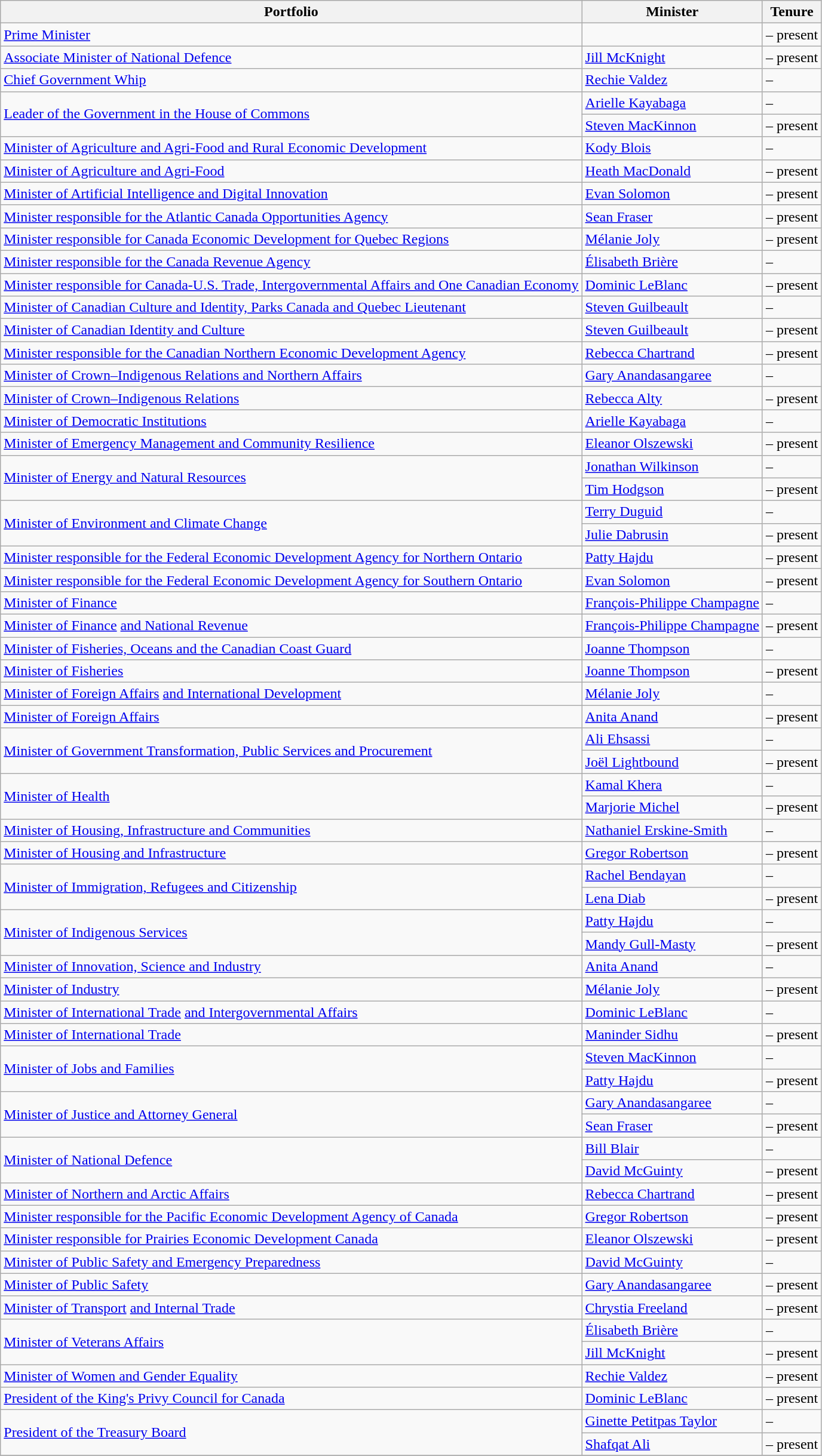<table class="wikitable">
<tr>
<th>Portfolio</th>
<th>Minister</th>
<th>Tenure</th>
</tr>
<tr>
<td><a href='#'>Prime Minister</a></td>
<td></td>
<td> – present</td>
</tr>
<tr>
<td><a href='#'>Associate Minister of National Defence</a></td>
<td><a href='#'>Jill McKnight</a></td>
<td> – present</td>
</tr>
<tr>
<td><a href='#'>Chief Government Whip</a></td>
<td><a href='#'>Rechie Valdez</a></td>
<td> – </td>
</tr>
<tr>
<td rowspan=2><a href='#'>Leader of the Government in the House of Commons</a></td>
<td><a href='#'>Arielle Kayabaga</a></td>
<td> – </td>
</tr>
<tr>
<td><a href='#'>Steven MacKinnon</a></td>
<td> – present</td>
</tr>
<tr>
<td><a href='#'>Minister of Agriculture and Agri-Food and Rural Economic Development</a></td>
<td><a href='#'>Kody Blois</a></td>
<td> – </td>
</tr>
<tr>
<td><a href='#'>Minister of Agriculture and Agri-Food</a></td>
<td><a href='#'>Heath MacDonald</a></td>
<td> – present</td>
</tr>
<tr>
<td><a href='#'>Minister of Artificial Intelligence and Digital Innovation</a></td>
<td><a href='#'>Evan Solomon</a></td>
<td> – present</td>
</tr>
<tr>
<td><a href='#'>Minister responsible for the Atlantic Canada Opportunities Agency</a></td>
<td><a href='#'>Sean Fraser</a></td>
<td> – present</td>
</tr>
<tr>
<td><a href='#'>Minister responsible for Canada Economic Development for Quebec Regions</a></td>
<td><a href='#'>Mélanie Joly</a></td>
<td> – present</td>
</tr>
<tr>
<td><a href='#'>Minister responsible for the Canada Revenue Agency</a></td>
<td><a href='#'>Élisabeth Brière</a></td>
<td> – </td>
</tr>
<tr>
<td><a href='#'>Minister responsible for Canada-U.S. Trade, Intergovernmental Affairs and One Canadian Economy</a></td>
<td><a href='#'>Dominic LeBlanc</a></td>
<td> – present</td>
</tr>
<tr>
<td><a href='#'>Minister of Canadian Culture and Identity, Parks Canada and Quebec Lieutenant</a></td>
<td><a href='#'>Steven Guilbeault</a></td>
<td> – </td>
</tr>
<tr>
<td><a href='#'>Minister of Canadian Identity and Culture</a></td>
<td><a href='#'>Steven Guilbeault</a></td>
<td> – present</td>
</tr>
<tr>
<td><a href='#'>Minister responsible for the Canadian Northern Economic Development Agency</a></td>
<td><a href='#'>Rebecca Chartrand</a></td>
<td> – present</td>
</tr>
<tr>
<td><a href='#'>Minister of Crown–Indigenous Relations and Northern Affairs</a></td>
<td><a href='#'>Gary Anandasangaree</a></td>
<td> – </td>
</tr>
<tr>
<td><a href='#'>Minister of Crown–Indigenous Relations</a></td>
<td><a href='#'>Rebecca Alty</a></td>
<td> – present</td>
</tr>
<tr>
<td><a href='#'>Minister of Democratic Institutions</a></td>
<td><a href='#'>Arielle Kayabaga</a></td>
<td> – </td>
</tr>
<tr>
<td><a href='#'>Minister of Emergency Management and Community Resilience</a></td>
<td><a href='#'>Eleanor Olszewski</a></td>
<td> – present</td>
</tr>
<tr>
<td rowspan=2><a href='#'>Minister of Energy and Natural Resources</a></td>
<td><a href='#'>Jonathan Wilkinson</a></td>
<td> – </td>
</tr>
<tr>
<td><a href='#'>Tim Hodgson</a></td>
<td> – present</td>
</tr>
<tr>
<td rowspan=2><a href='#'>Minister of Environment and Climate Change</a></td>
<td><a href='#'>Terry Duguid</a></td>
<td> – </td>
</tr>
<tr>
<td><a href='#'>Julie Dabrusin</a></td>
<td> – present</td>
</tr>
<tr>
<td><a href='#'>Minister responsible for the Federal Economic Development Agency for Northern Ontario</a></td>
<td><a href='#'>Patty Hajdu</a></td>
<td> – present</td>
</tr>
<tr>
<td><a href='#'>Minister responsible for the Federal Economic Development Agency for Southern Ontario</a></td>
<td><a href='#'>Evan Solomon</a></td>
<td> – present</td>
</tr>
<tr>
<td><a href='#'>Minister of Finance</a></td>
<td><a href='#'>François-Philippe Champagne</a></td>
<td> – </td>
</tr>
<tr>
<td><a href='#'>Minister of Finance</a> <a href='#'>and National Revenue</a></td>
<td><a href='#'>François-Philippe Champagne</a></td>
<td> – present</td>
</tr>
<tr>
<td><a href='#'>Minister of Fisheries, Oceans and the Canadian Coast Guard</a></td>
<td><a href='#'>Joanne Thompson</a></td>
<td> – </td>
</tr>
<tr>
<td><a href='#'>Minister of Fisheries</a></td>
<td><a href='#'>Joanne Thompson</a></td>
<td> – present</td>
</tr>
<tr>
<td><a href='#'>Minister of Foreign Affairs</a> <a href='#'>and International Development</a></td>
<td><a href='#'>Mélanie Joly</a></td>
<td> – </td>
</tr>
<tr>
<td><a href='#'>Minister of Foreign Affairs</a></td>
<td><a href='#'>Anita Anand</a></td>
<td> – present</td>
</tr>
<tr>
<td rowspan=2><a href='#'>Minister of Government Transformation, Public Services and Procurement</a></td>
<td><a href='#'>Ali Ehsassi</a></td>
<td> – </td>
</tr>
<tr>
<td><a href='#'>Joël Lightbound</a></td>
<td> – present</td>
</tr>
<tr>
<td rowspan=2><a href='#'>Minister of Health</a></td>
<td><a href='#'>Kamal Khera</a></td>
<td> – </td>
</tr>
<tr>
<td><a href='#'>Marjorie Michel</a></td>
<td> – present</td>
</tr>
<tr>
<td><a href='#'>Minister of Housing, Infrastructure and Communities</a></td>
<td><a href='#'>Nathaniel Erskine-Smith</a></td>
<td> – </td>
</tr>
<tr>
<td><a href='#'>Minister of Housing and Infrastructure</a></td>
<td><a href='#'>Gregor Robertson</a></td>
<td> – present</td>
</tr>
<tr>
<td rowspan=2><a href='#'>Minister of Immigration, Refugees and Citizenship</a></td>
<td><a href='#'>Rachel Bendayan</a></td>
<td> – </td>
</tr>
<tr>
<td><a href='#'>Lena Diab</a></td>
<td> – present</td>
</tr>
<tr>
<td rowspan=2><a href='#'>Minister of Indigenous Services</a></td>
<td><a href='#'>Patty Hajdu</a></td>
<td> – </td>
</tr>
<tr>
<td><a href='#'>Mandy Gull-Masty</a></td>
<td> – present</td>
</tr>
<tr>
<td><a href='#'>Minister of Innovation, Science and Industry</a></td>
<td><a href='#'>Anita Anand</a></td>
<td> – </td>
</tr>
<tr>
<td><a href='#'>Minister of Industry</a></td>
<td><a href='#'>Mélanie Joly</a></td>
<td> – present</td>
</tr>
<tr>
<td><a href='#'>Minister of International Trade</a> <a href='#'>and Intergovernmental Affairs</a></td>
<td><a href='#'>Dominic LeBlanc</a></td>
<td> – </td>
</tr>
<tr>
<td><a href='#'>Minister of International Trade</a></td>
<td><a href='#'>Maninder Sidhu</a></td>
<td> – present</td>
</tr>
<tr>
<td rowspan=2><a href='#'>Minister of Jobs and Families</a></td>
<td><a href='#'>Steven MacKinnon</a></td>
<td> – </td>
</tr>
<tr>
<td><a href='#'>Patty Hajdu</a></td>
<td> – present</td>
</tr>
<tr>
<td rowspan=2><a href='#'>Minister of Justice and Attorney General</a></td>
<td><a href='#'>Gary Anandasangaree</a></td>
<td> – </td>
</tr>
<tr>
<td><a href='#'>Sean Fraser</a></td>
<td> – present</td>
</tr>
<tr>
<td rowspan=2><a href='#'>Minister of National Defence</a></td>
<td><a href='#'>Bill Blair</a></td>
<td> – </td>
</tr>
<tr>
<td><a href='#'>David McGuinty</a></td>
<td> – present</td>
</tr>
<tr>
<td><a href='#'>Minister of Northern and Arctic Affairs</a></td>
<td><a href='#'>Rebecca Chartrand</a></td>
<td> – present</td>
</tr>
<tr>
<td><a href='#'>Minister responsible for the Pacific Economic Development Agency of Canada</a></td>
<td><a href='#'>Gregor Robertson</a></td>
<td> – present</td>
</tr>
<tr>
<td><a href='#'>Minister responsible for Prairies Economic Development Canada</a></td>
<td><a href='#'>Eleanor Olszewski</a></td>
<td> – present</td>
</tr>
<tr>
<td><a href='#'>Minister of Public Safety and Emergency Preparedness</a></td>
<td><a href='#'>David McGuinty</a></td>
<td> – </td>
</tr>
<tr>
<td><a href='#'>Minister of Public Safety</a></td>
<td><a href='#'>Gary Anandasangaree</a></td>
<td> – present</td>
</tr>
<tr>
<td><a href='#'>Minister of Transport</a> <a href='#'>and Internal Trade</a></td>
<td><a href='#'>Chrystia Freeland</a></td>
<td> – present</td>
</tr>
<tr>
<td rowspan=2><a href='#'>Minister of Veterans Affairs</a></td>
<td><a href='#'>Élisabeth Brière</a></td>
<td> – </td>
</tr>
<tr>
<td><a href='#'>Jill McKnight</a></td>
<td> – present</td>
</tr>
<tr>
<td><a href='#'>Minister of Women and Gender Equality</a></td>
<td><a href='#'>Rechie Valdez</a></td>
<td> – present</td>
</tr>
<tr>
<td><a href='#'>President of the King's Privy Council for Canada</a></td>
<td><a href='#'>Dominic LeBlanc</a></td>
<td> – present</td>
</tr>
<tr>
<td rowspan=2><a href='#'>President of the Treasury Board</a></td>
<td><a href='#'>Ginette Petitpas Taylor</a></td>
<td> – </td>
</tr>
<tr>
<td><a href='#'>Shafqat Ali</a></td>
<td> – present</td>
</tr>
<tr>
</tr>
</table>
